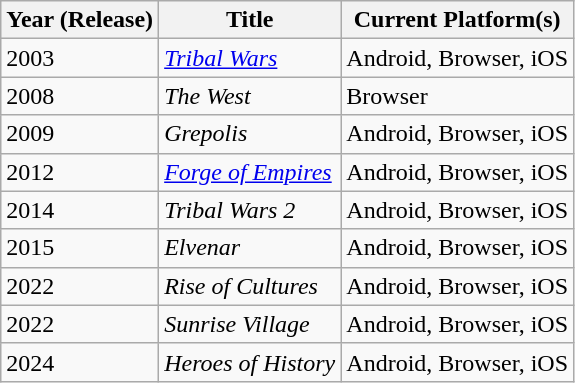<table class="wikitable sortable">
<tr>
<th>Year (Release)</th>
<th>Title</th>
<th>Current Platform(s)</th>
</tr>
<tr>
<td>2003</td>
<td><em><a href='#'>Tribal Wars</a></em></td>
<td>Android, Browser, iOS</td>
</tr>
<tr>
<td>2008</td>
<td><em>The West</em></td>
<td>Browser</td>
</tr>
<tr>
<td>2009</td>
<td><em>Grepolis</em></td>
<td>Android, Browser, iOS</td>
</tr>
<tr>
<td>2012</td>
<td><em><a href='#'>Forge of Empires</a></em></td>
<td>Android, Browser, iOS</td>
</tr>
<tr>
<td>2014</td>
<td><em>Tribal Wars 2</em></td>
<td>Android, Browser, iOS</td>
</tr>
<tr>
<td>2015</td>
<td><em>Elvenar</em></td>
<td>Android, Browser, iOS</td>
</tr>
<tr>
<td>2022</td>
<td><em>Rise of Cultures</em></td>
<td>Android, Browser, iOS</td>
</tr>
<tr>
<td>2022</td>
<td><em>Sunrise Village</em></td>
<td>Android, Browser, iOS</td>
</tr>
<tr>
<td>2024</td>
<td><em>Heroes of History</em></td>
<td>Android, Browser, iOS</td>
</tr>
</table>
